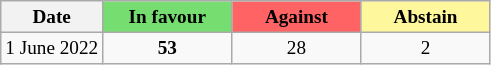<table class="wikitable" style="text-align: center; font-size:80%;">
<tr>
<th>Date</th>
<th style="width:80px; background:#76dd71;">In favour</th>
<th style="width:80px; background:#ff6363">Against</th>
<th style="width:80px; background:#fff79b">Abstain</th>
</tr>
<tr>
<td>1 June 2022</td>
<td><strong>53</strong></td>
<td>28</td>
<td>2</td>
</tr>
</table>
